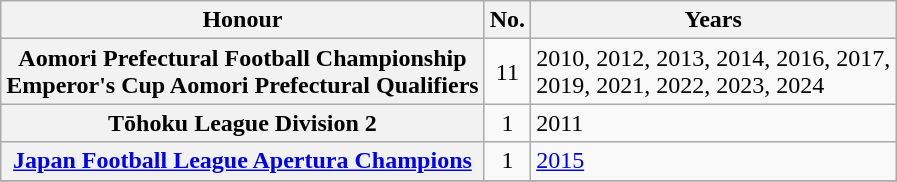<table class="wikitable plainrowheaders">
<tr>
<th scope=col>Honour</th>
<th scope=col>No.</th>
<th scope=col>Years</th>
</tr>
<tr>
<th scope=row>Aomori Prefectural Football Championship <br>Emperor's Cup Aomori Prefectural Qualifiers</th>
<td align="center">11</td>
<td>2010, 2012, 2013, 2014, 2016, 2017, <br> 2019, 2021, 2022, 2023, 2024</td>
</tr>
<tr>
<th scope=row>Tōhoku League Division 2</th>
<td align="center">1</td>
<td>2011</td>
</tr>
<tr>
<th scope=row><a href='#'>Japan Football League Apertura Champions</a></th>
<td align="center">1</td>
<td><a href='#'>2015</a></td>
</tr>
<tr>
</tr>
</table>
